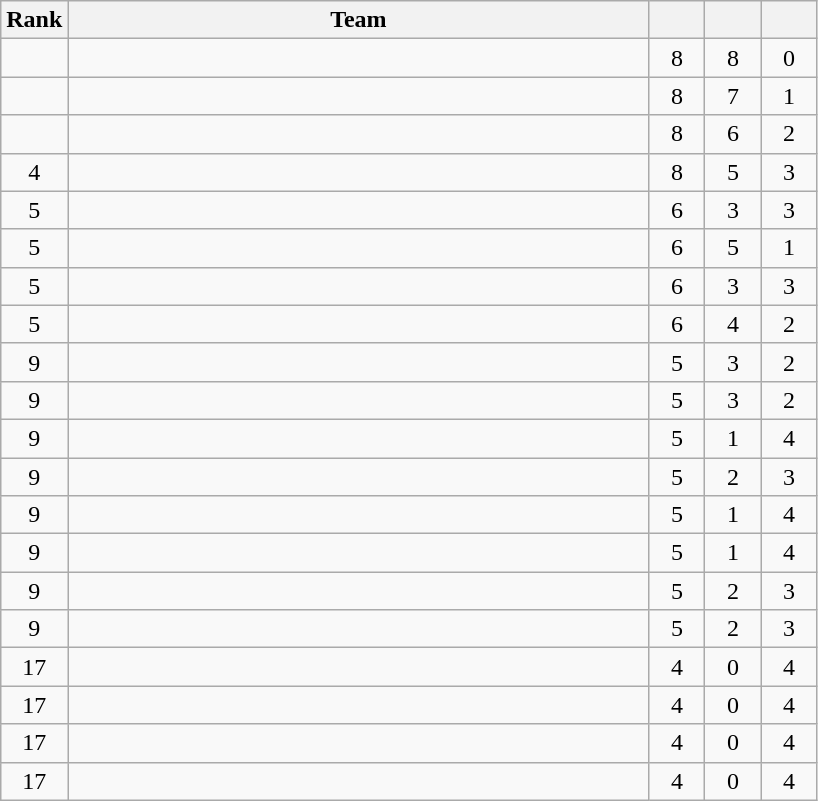<table class="wikitable" style="text-align: center;">
<tr>
<th width=35>Rank</th>
<th width=380>Team</th>
<th width=30></th>
<th width=30></th>
<th width=30></th>
</tr>
<tr>
<td></td>
<td align=left></td>
<td>8</td>
<td>8</td>
<td>0</td>
</tr>
<tr>
<td></td>
<td align=left></td>
<td>8</td>
<td>7</td>
<td>1</td>
</tr>
<tr>
<td></td>
<td align=left></td>
<td>8</td>
<td>6</td>
<td>2</td>
</tr>
<tr>
<td>4</td>
<td align=left></td>
<td>8</td>
<td>5</td>
<td>3</td>
</tr>
<tr>
<td>5</td>
<td align=left></td>
<td>6</td>
<td>3</td>
<td>3</td>
</tr>
<tr>
<td>5</td>
<td align=left></td>
<td>6</td>
<td>5</td>
<td>1</td>
</tr>
<tr>
<td>5</td>
<td align=left></td>
<td>6</td>
<td>3</td>
<td>3</td>
</tr>
<tr>
<td>5</td>
<td align=left></td>
<td>6</td>
<td>4</td>
<td>2</td>
</tr>
<tr>
<td>9</td>
<td align=left></td>
<td>5</td>
<td>3</td>
<td>2</td>
</tr>
<tr>
<td>9</td>
<td align=left></td>
<td>5</td>
<td>3</td>
<td>2</td>
</tr>
<tr>
<td>9</td>
<td align=left></td>
<td>5</td>
<td>1</td>
<td>4</td>
</tr>
<tr>
<td>9</td>
<td align=left></td>
<td>5</td>
<td>2</td>
<td>3</td>
</tr>
<tr>
<td>9</td>
<td align=left></td>
<td>5</td>
<td>1</td>
<td>4</td>
</tr>
<tr>
<td>9</td>
<td align=left></td>
<td>5</td>
<td>1</td>
<td>4</td>
</tr>
<tr>
<td>9</td>
<td align=left></td>
<td>5</td>
<td>2</td>
<td>3</td>
</tr>
<tr>
<td>9</td>
<td align=left></td>
<td>5</td>
<td>2</td>
<td>3</td>
</tr>
<tr>
<td>17</td>
<td align=left></td>
<td>4</td>
<td>0</td>
<td>4</td>
</tr>
<tr>
<td>17</td>
<td align=left></td>
<td>4</td>
<td>0</td>
<td>4</td>
</tr>
<tr>
<td>17</td>
<td align=left></td>
<td>4</td>
<td>0</td>
<td>4</td>
</tr>
<tr>
<td>17</td>
<td align=left></td>
<td>4</td>
<td>0</td>
<td>4</td>
</tr>
</table>
